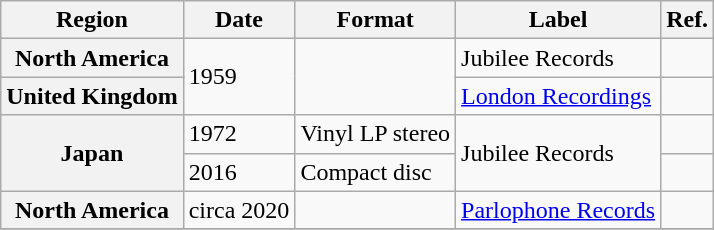<table class="wikitable plainrowheaders">
<tr>
<th scope="col">Region</th>
<th scope="col">Date</th>
<th scope="col">Format</th>
<th scope="col">Label</th>
<th scope="col">Ref.</th>
</tr>
<tr>
<th scope="row">North America</th>
<td rowspan="2">1959</td>
<td rowspan="2"></td>
<td>Jubilee Records</td>
<td></td>
</tr>
<tr>
<th scope="row">United Kingdom</th>
<td><a href='#'>London Recordings</a></td>
<td></td>
</tr>
<tr>
<th scope="row" rowspan="2">Japan</th>
<td>1972</td>
<td>Vinyl LP stereo</td>
<td rowspan="2">Jubilee Records</td>
<td></td>
</tr>
<tr>
<td>2016</td>
<td>Compact disc</td>
<td></td>
</tr>
<tr>
<th scope="row">North America</th>
<td>circa 2020</td>
<td></td>
<td><a href='#'>Parlophone Records</a></td>
<td></td>
</tr>
<tr>
</tr>
</table>
